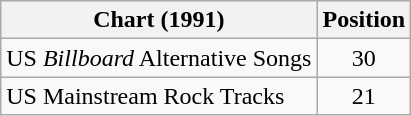<table class="wikitable">
<tr>
<th>Chart (1991)</th>
<th>Position</th>
</tr>
<tr>
<td>US <em>Billboard</em> Alternative Songs</td>
<td align="center">30</td>
</tr>
<tr>
<td>US Mainstream Rock Tracks</td>
<td align="center">21</td>
</tr>
</table>
